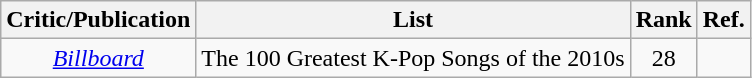<table class="sortable wikitable" style="text-align:center;">
<tr>
<th>Critic/Publication</th>
<th>List</th>
<th>Rank</th>
<th>Ref.</th>
</tr>
<tr>
<td><em><a href='#'>Billboard</a></em></td>
<td>The 100 Greatest K-Pop Songs of the 2010s</td>
<td>28</td>
<td></td>
</tr>
</table>
